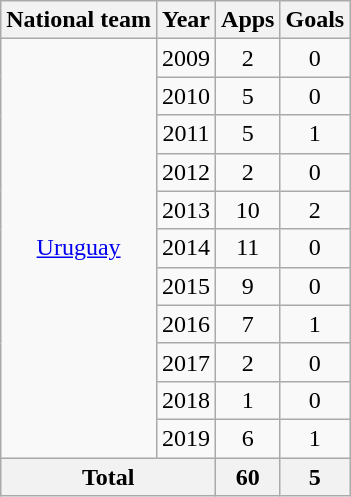<table class="wikitable" style="text-align:center">
<tr>
<th>National team</th>
<th>Year</th>
<th>Apps</th>
<th>Goals</th>
</tr>
<tr>
<td rowspan="11"><a href='#'>Uruguay</a></td>
<td>2009</td>
<td>2</td>
<td>0</td>
</tr>
<tr>
<td>2010</td>
<td>5</td>
<td>0</td>
</tr>
<tr>
<td>2011</td>
<td>5</td>
<td>1</td>
</tr>
<tr>
<td>2012</td>
<td>2</td>
<td>0</td>
</tr>
<tr>
<td>2013</td>
<td>10</td>
<td>2</td>
</tr>
<tr>
<td>2014</td>
<td>11</td>
<td>0</td>
</tr>
<tr>
<td>2015</td>
<td>9</td>
<td>0</td>
</tr>
<tr>
<td>2016</td>
<td>7</td>
<td>1</td>
</tr>
<tr>
<td>2017</td>
<td>2</td>
<td>0</td>
</tr>
<tr>
<td>2018</td>
<td>1</td>
<td>0</td>
</tr>
<tr>
<td>2019</td>
<td>6</td>
<td>1</td>
</tr>
<tr>
<th colspan="2">Total</th>
<th>60</th>
<th>5</th>
</tr>
</table>
